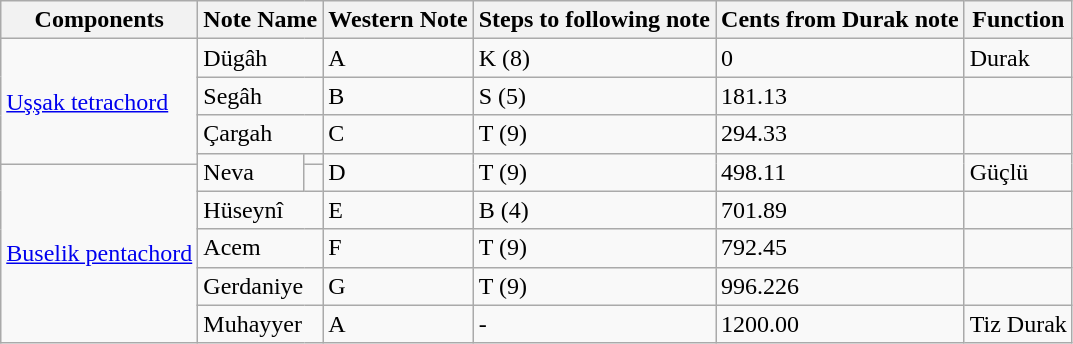<table class="wikitable">
<tr>
<th>Components</th>
<th colspan="2">Note Name</th>
<th>Western Note</th>
<th>Steps to following note</th>
<th>Cents from Durak note</th>
<th>Function</th>
</tr>
<tr>
<td rowspan="4"><a href='#'>Uşşak tetrachord</a></td>
<td colspan="2">Dügâh</td>
<td>A</td>
<td>K (8)</td>
<td>0</td>
<td>Durak</td>
</tr>
<tr>
<td colspan="2">Segâh</td>
<td>B</td>
<td>S (5)</td>
<td>181.13</td>
<td></td>
</tr>
<tr>
<td colspan="2">Çargah</td>
<td>C</td>
<td>T (9)</td>
<td>294.33</td>
<td></td>
</tr>
<tr>
<td rowspan="2">Neva</td>
<td></td>
<td rowspan="2">D</td>
<td rowspan="2">T (9)</td>
<td rowspan="2">498.11</td>
<td rowspan="2">Güçlü</td>
</tr>
<tr>
<td rowspan="5"><a href='#'>Buselik pentachord</a></td>
<td></td>
</tr>
<tr>
<td colspan="2">Hüseynî</td>
<td>E</td>
<td>B (4)</td>
<td>701.89</td>
<td></td>
</tr>
<tr>
<td colspan="2">Acem</td>
<td>F</td>
<td>T (9)</td>
<td>792.45</td>
<td></td>
</tr>
<tr>
<td colspan="2">Gerdaniye</td>
<td>G</td>
<td>T (9)</td>
<td>996.226</td>
<td></td>
</tr>
<tr>
<td colspan="2">Muhayyer</td>
<td>A</td>
<td>-</td>
<td>1200.00</td>
<td>Tiz Durak</td>
</tr>
</table>
